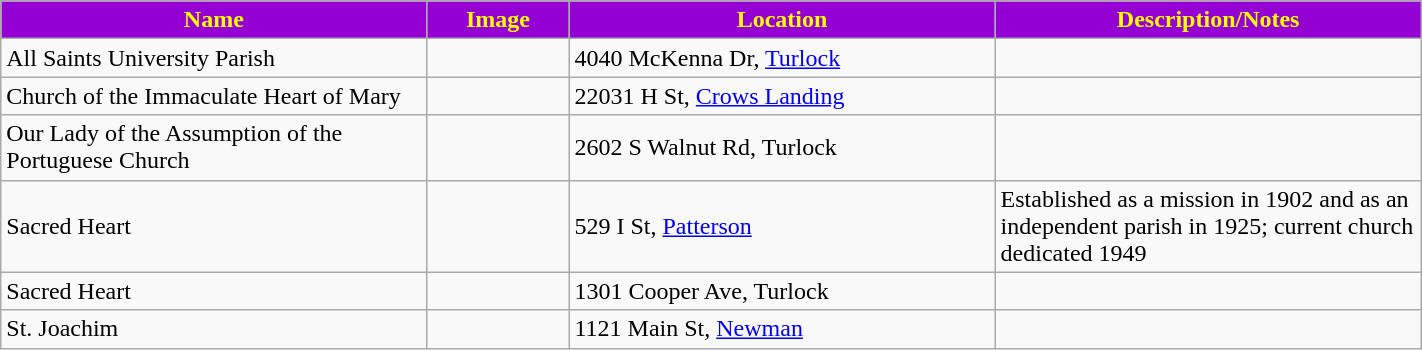<table class="wikitable sortable" style="width:75%">
<tr>
<th style="background:darkviolet; color:yellow;" width="30%"><strong>Name</strong></th>
<th style="background:darkviolet; color:yellow;" width="10%"><strong>Image</strong></th>
<th style="background:darkviolet; color:yellow;" width="30%"><strong>Location</strong></th>
<th style="background:darkviolet; color:yellow;" width="30"><strong>Description/Notes</strong></th>
</tr>
<tr>
<td>All Saints University Parish</td>
<td></td>
<td>4040 McKenna Dr, <a href='#'>Turlock</a></td>
<td></td>
</tr>
<tr>
<td>Church of the Immaculate Heart of Mary</td>
<td></td>
<td>22031 H St, <a href='#'>Crows Landing</a></td>
<td></td>
</tr>
<tr>
<td>Our Lady of the Assumption of the Portuguese Church</td>
<td></td>
<td>2602 S Walnut Rd, Turlock</td>
<td></td>
</tr>
<tr>
<td>Sacred Heart</td>
<td></td>
<td>529 I St, <a href='#'>Patterson</a></td>
<td>Established as a mission in 1902 and as an independent parish in 1925; current church dedicated 1949</td>
</tr>
<tr>
<td>Sacred Heart</td>
<td></td>
<td>1301 Cooper Ave, Turlock</td>
<td></td>
</tr>
<tr>
<td>St. Joachim</td>
<td></td>
<td>1121 Main St, <a href='#'>Newman</a></td>
<td></td>
</tr>
</table>
